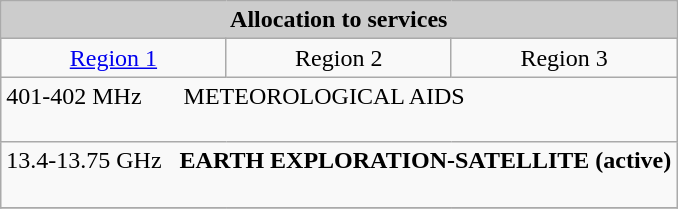<table class=wikitable>
<tr bgcolor="#CCCCCC" align="center">
<td align="center" colspan="3"><strong>Allocation to services</strong></td>
</tr>
<tr align="center">
<td><a href='#'>Region 1</a></td>
<td>Region 2</td>
<td>Region 3</td>
</tr>
<tr>
<td colspan="3">401-402 MHz       METEOROLOGICAL AIDS<br><br></td>
</tr>
<tr>
<td colspan="3">13.4-13.75 GHz   <strong>EARTH EXPLORATION-SATELLITE (active)</strong><br><br></td>
</tr>
<tr>
</tr>
</table>
